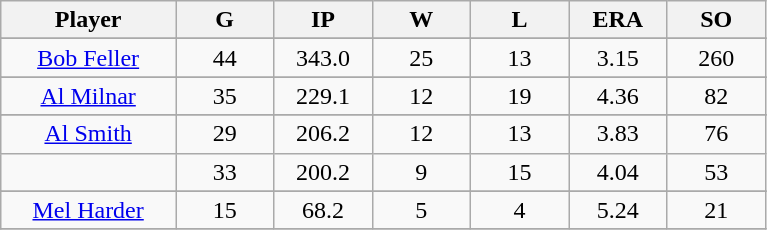<table class="wikitable sortable">
<tr>
<th bgcolor="#DDDDFF" width="16%">Player</th>
<th bgcolor="#DDDDFF" width="9%">G</th>
<th bgcolor="#DDDDFF" width="9%">IP</th>
<th bgcolor="#DDDDFF" width="9%">W</th>
<th bgcolor="#DDDDFF" width="9%">L</th>
<th bgcolor="#DDDDFF" width="9%">ERA</th>
<th bgcolor="#DDDDFF" width="9%">SO</th>
</tr>
<tr>
</tr>
<tr align="center">
<td><a href='#'>Bob Feller</a></td>
<td>44</td>
<td>343.0</td>
<td>25</td>
<td>13</td>
<td>3.15</td>
<td>260</td>
</tr>
<tr>
</tr>
<tr align="center">
<td><a href='#'>Al Milnar</a></td>
<td>35</td>
<td>229.1</td>
<td>12</td>
<td>19</td>
<td>4.36</td>
<td>82</td>
</tr>
<tr>
</tr>
<tr align="center">
<td><a href='#'>Al Smith</a></td>
<td>29</td>
<td>206.2</td>
<td>12</td>
<td>13</td>
<td>3.83</td>
<td>76</td>
</tr>
<tr align="center">
<td></td>
<td>33</td>
<td>200.2</td>
<td>9</td>
<td>15</td>
<td>4.04</td>
<td>53</td>
</tr>
<tr>
</tr>
<tr align="center">
<td><a href='#'>Mel Harder</a></td>
<td>15</td>
<td>68.2</td>
<td>5</td>
<td>4</td>
<td>5.24</td>
<td>21</td>
</tr>
<tr align="center">
</tr>
</table>
